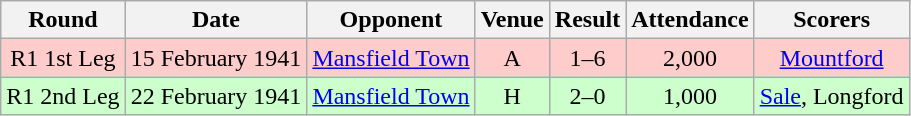<table class="wikitable" style="font-size:100%; text-align:center">
<tr>
<th>Round</th>
<th>Date</th>
<th>Opponent</th>
<th>Venue</th>
<th>Result</th>
<th>Attendance</th>
<th>Scorers</th>
</tr>
<tr style="background-color: #FFCCCC;">
<td>R1 1st Leg</td>
<td>15 February 1941</td>
<td><a href='#'>Mansfield Town</a></td>
<td>A</td>
<td>1–6</td>
<td>2,000</td>
<td><a href='#'>Mountford</a></td>
</tr>
<tr style="background-color: #CCFFCC;">
<td>R1 2nd Leg</td>
<td>22 February 1941</td>
<td><a href='#'>Mansfield Town</a></td>
<td>H</td>
<td>2–0</td>
<td>1,000</td>
<td><a href='#'>Sale</a>, Longford</td>
</tr>
</table>
